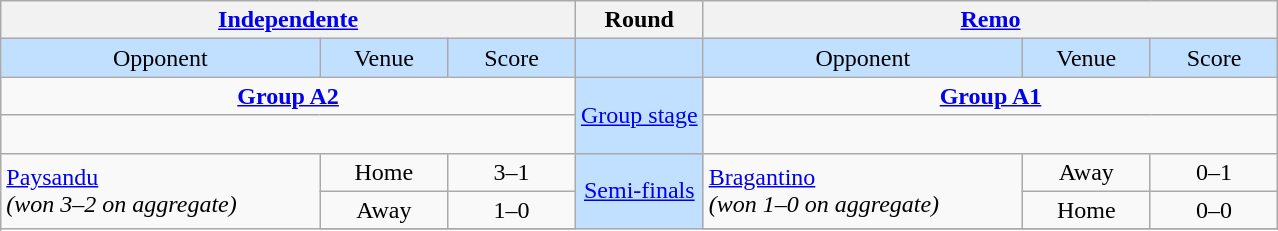<table class="wikitable" style="text-align: center;">
<tr>
<th colspan=3><a href='#'>Independente</a></th>
<th>Round</th>
<th colspan=3><a href='#'>Remo</a></th>
</tr>
<tr bgcolor=#c1e0ff>
<td width=25%>Opponent</td>
<td width=10%>Venue</td>
<td width=10%>Score</td>
<td width=10%></td>
<td width=25%>Opponent</td>
<td width=10%>Venue</td>
<td width=10%>Score</td>
</tr>
<tr>
<td colspan=3><strong><a href='#'>Group A2</a></strong></td>
<td rowspan=2 bgcolor=#c1e0ff><a href='#'>Group stage</a></td>
<td colspan=3><strong><a href='#'>Group A1</a></strong></td>
</tr>
<tr>
<td colspan=3 align=center valign=top><br></td>
<td colspan=3 align=center valign=top><br></td>
</tr>
<tr>
<td rowspan=3 align=left><a href='#'>Paysandu</a><br><em>(won 3–2 on aggregate)</em></td>
<td>Home</td>
<td>3–1</td>
<td rowspan=3 bgcolor=#c1e0ff><a href='#'>Semi-finals</a></td>
<td rowspan=2 align=left><a href='#'>Bragantino</a><br><em>(won 1–0 on aggregate)</em></td>
<td>Away</td>
<td>0–1</td>
</tr>
<tr>
<td>Away</td>
<td>1–0</td>
<td>Home</td>
<td>0–0</td>
</tr>
<tr>
</tr>
</table>
